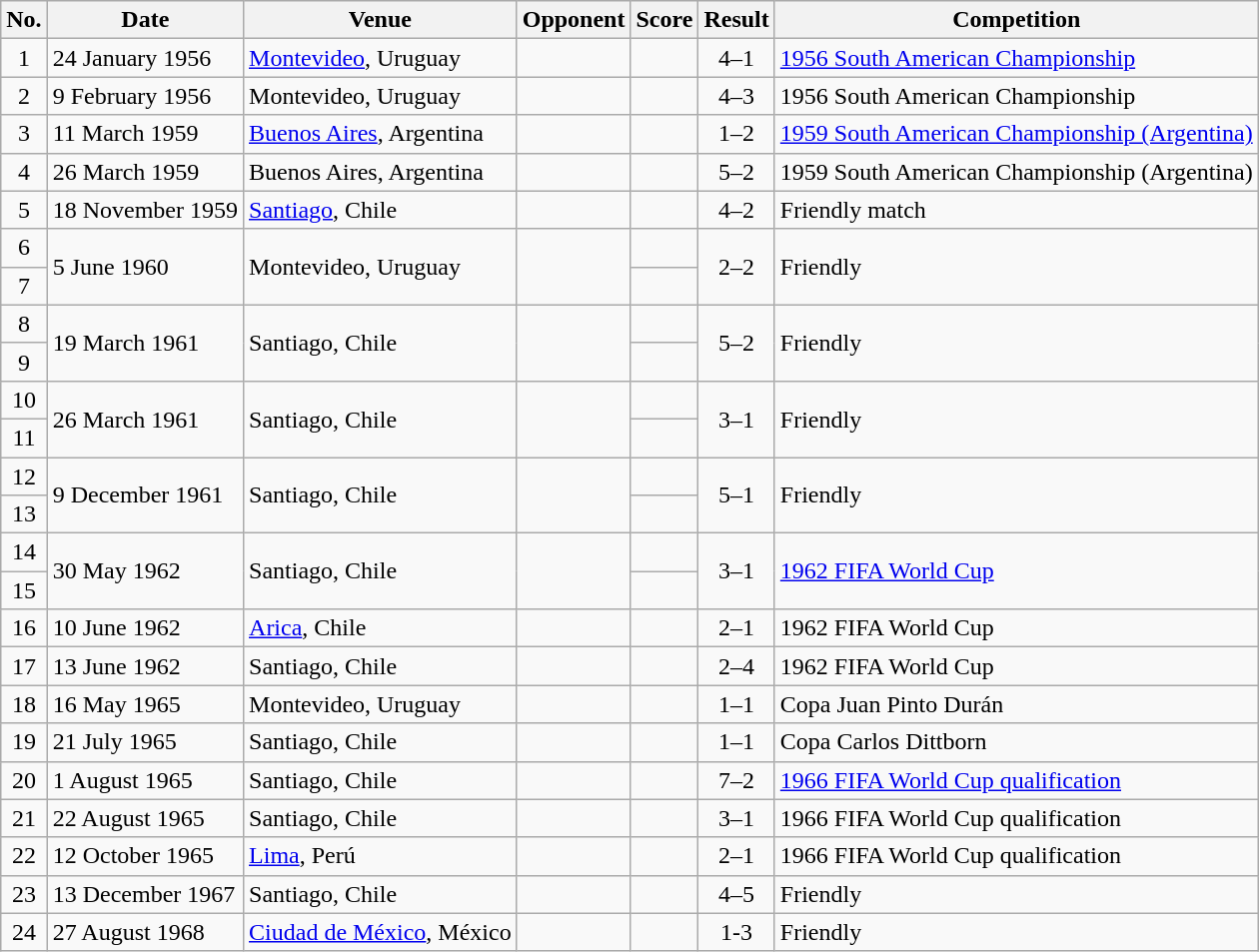<table class="wikitable sortable">
<tr>
<th scope="col">No.</th>
<th scope="col">Date</th>
<th scope="col">Venue</th>
<th scope="col">Opponent</th>
<th scope="col">Score</th>
<th scope="col">Result</th>
<th scope="col">Competition</th>
</tr>
<tr>
<td align="center">1</td>
<td>24 January 1956</td>
<td><a href='#'>Montevideo</a>, Uruguay</td>
<td></td>
<td></td>
<td align="center">4–1</td>
<td><a href='#'>1956 South American Championship</a></td>
</tr>
<tr>
<td align="center">2</td>
<td>9 February 1956</td>
<td>Montevideo, Uruguay</td>
<td></td>
<td></td>
<td align="center">4–3</td>
<td>1956 South American Championship</td>
</tr>
<tr>
<td align="center">3</td>
<td>11 March 1959</td>
<td><a href='#'>Buenos Aires</a>, Argentina</td>
<td></td>
<td></td>
<td align="center">1–2</td>
<td><a href='#'>1959 South American Championship (Argentina)</a></td>
</tr>
<tr>
<td align="center">4</td>
<td>26 March 1959</td>
<td>Buenos Aires, Argentina</td>
<td></td>
<td></td>
<td align="center">5–2</td>
<td>1959 South American Championship (Argentina)</td>
</tr>
<tr>
<td align="center">5</td>
<td>18 November 1959</td>
<td><a href='#'>Santiago</a>, Chile</td>
<td></td>
<td></td>
<td align="center">4–2</td>
<td>Friendly match</td>
</tr>
<tr>
<td align="center">6</td>
<td rowspan="2">5 June 1960</td>
<td rowspan="2">Montevideo, Uruguay</td>
<td rowspan="2"></td>
<td></td>
<td rowspan="2" style="text-align:center">2–2</td>
<td rowspan="2">Friendly</td>
</tr>
<tr>
<td align="center">7</td>
</tr>
<tr>
<td align="center">8</td>
<td rowspan="2">19 March 1961</td>
<td rowspan="2">Santiago, Chile</td>
<td rowspan="2"></td>
<td></td>
<td rowspan="2" style="text-align:center">5–2</td>
<td rowspan="2">Friendly</td>
</tr>
<tr>
<td align="center">9</td>
</tr>
<tr>
<td align="center">10</td>
<td rowspan="2">26 March 1961</td>
<td rowspan="2">Santiago, Chile</td>
<td rowspan="2"></td>
<td></td>
<td rowspan="2" style="text-align:center">3–1</td>
<td rowspan="2">Friendly</td>
</tr>
<tr>
<td align="center">11</td>
</tr>
<tr>
<td align="center">12</td>
<td rowspan="2">9 December 1961</td>
<td rowspan="2">Santiago, Chile</td>
<td rowspan="2"></td>
<td></td>
<td rowspan="2" style="text-align:center">5–1</td>
<td rowspan="2">Friendly</td>
</tr>
<tr>
<td align="center">13</td>
</tr>
<tr>
<td align="center">14</td>
<td rowspan="2">30 May 1962</td>
<td rowspan="2">Santiago, Chile</td>
<td rowspan="2"></td>
<td></td>
<td rowspan="2" style="text-align:center">3–1</td>
<td rowspan="2"><a href='#'>1962 FIFA World Cup</a></td>
</tr>
<tr>
<td align="center">15</td>
</tr>
<tr>
<td align="center">16</td>
<td>10 June 1962</td>
<td><a href='#'>Arica</a>, Chile</td>
<td></td>
<td></td>
<td align="center">2–1</td>
<td>1962 FIFA World Cup</td>
</tr>
<tr>
<td align="center">17</td>
<td>13 June 1962</td>
<td>Santiago, Chile</td>
<td></td>
<td></td>
<td align="center">2–4</td>
<td>1962 FIFA World Cup</td>
</tr>
<tr>
<td align="center">18</td>
<td>16 May 1965</td>
<td>Montevideo, Uruguay</td>
<td></td>
<td></td>
<td align="center">1–1</td>
<td>Copa Juan Pinto Durán</td>
</tr>
<tr>
<td align="center">19</td>
<td>21 July 1965</td>
<td>Santiago, Chile</td>
<td></td>
<td></td>
<td align="center">1–1</td>
<td>Copa Carlos Dittborn</td>
</tr>
<tr>
<td align="center">20</td>
<td>1 August 1965</td>
<td>Santiago, Chile</td>
<td></td>
<td></td>
<td align="center">7–2</td>
<td><a href='#'>1966 FIFA World Cup qualification</a></td>
</tr>
<tr>
<td align="center">21</td>
<td>22 August 1965</td>
<td>Santiago, Chile</td>
<td></td>
<td></td>
<td align="center">3–1</td>
<td>1966 FIFA World Cup qualification</td>
</tr>
<tr>
<td align="center">22</td>
<td>12 October 1965</td>
<td><a href='#'>Lima</a>, Perú</td>
<td></td>
<td></td>
<td align="center">2–1</td>
<td>1966 FIFA World Cup qualification</td>
</tr>
<tr>
<td align="center">23</td>
<td>13 December 1967</td>
<td>Santiago, Chile</td>
<td></td>
<td></td>
<td align="center">4–5</td>
<td>Friendly</td>
</tr>
<tr>
<td align="center">24</td>
<td>27 August 1968</td>
<td><a href='#'>Ciudad de México</a>, México</td>
<td></td>
<td></td>
<td align="center">1-3</td>
<td>Friendly</td>
</tr>
</table>
